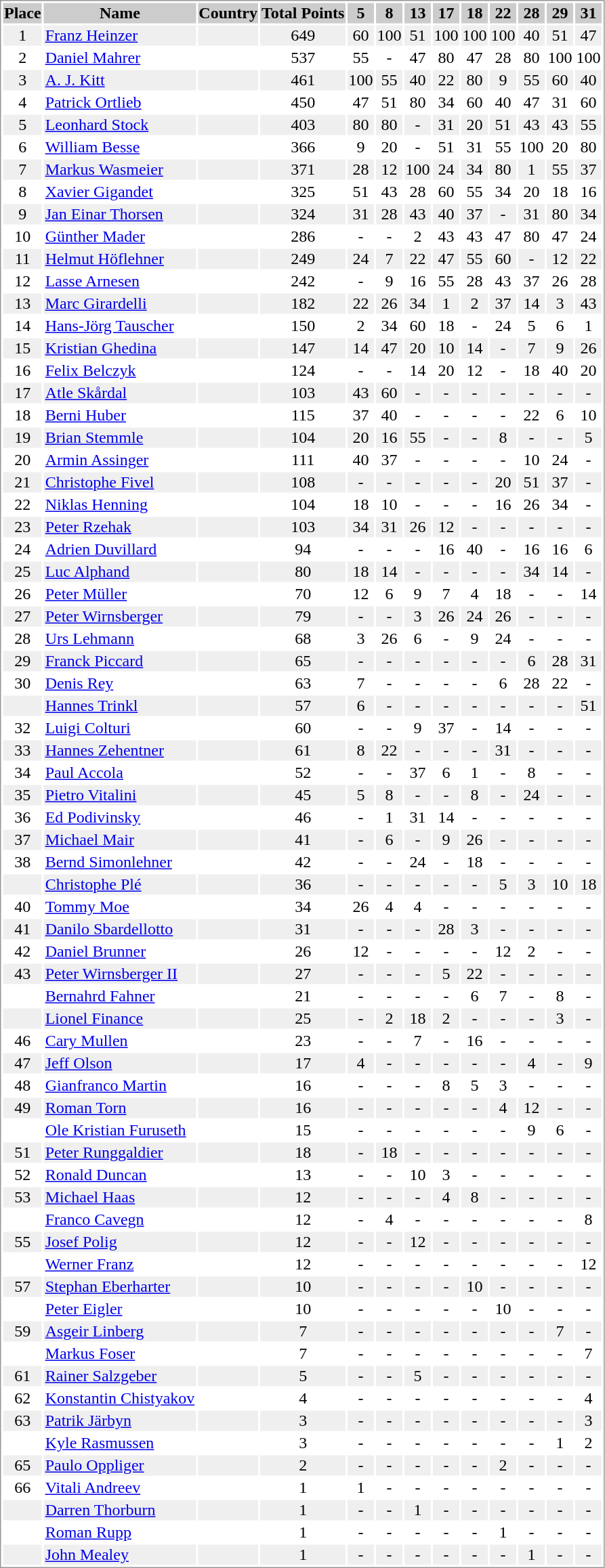<table border="0" style="border: 1px solid #999; background-color:#FFFFFF; text-align:center">
<tr align="center" bgcolor="#CCCCCC">
<th>Place</th>
<th>Name</th>
<th>Country</th>
<th>Total Points</th>
<th>5</th>
<th>8</th>
<th>13</th>
<th>17</th>
<th>18</th>
<th>22</th>
<th>28</th>
<th>29</th>
<th>31</th>
</tr>
<tr bgcolor="#EFEFEF">
<td>1</td>
<td align="left"><a href='#'>Franz Heinzer</a></td>
<td align="left"></td>
<td>649</td>
<td>60</td>
<td>100</td>
<td>51</td>
<td>100</td>
<td>100</td>
<td>100</td>
<td>40</td>
<td>51</td>
<td>47</td>
</tr>
<tr>
<td>2</td>
<td align="left"><a href='#'>Daniel Mahrer</a></td>
<td align="left"></td>
<td>537</td>
<td>55</td>
<td>-</td>
<td>47</td>
<td>80</td>
<td>47</td>
<td>28</td>
<td>80</td>
<td>100</td>
<td>100</td>
</tr>
<tr bgcolor="#EFEFEF">
<td>3</td>
<td align="left"><a href='#'>A. J. Kitt</a></td>
<td align="left"></td>
<td>461</td>
<td>100</td>
<td>55</td>
<td>40</td>
<td>22</td>
<td>80</td>
<td>9</td>
<td>55</td>
<td>60</td>
<td>40</td>
</tr>
<tr>
<td>4</td>
<td align="left"><a href='#'>Patrick Ortlieb</a></td>
<td align="left"></td>
<td>450</td>
<td>47</td>
<td>51</td>
<td>80</td>
<td>34</td>
<td>60</td>
<td>40</td>
<td>47</td>
<td>31</td>
<td>60</td>
</tr>
<tr bgcolor="#EFEFEF">
<td>5</td>
<td align="left"><a href='#'>Leonhard Stock</a></td>
<td align="left"></td>
<td>403</td>
<td>80</td>
<td>80</td>
<td>-</td>
<td>31</td>
<td>20</td>
<td>51</td>
<td>43</td>
<td>43</td>
<td>55</td>
</tr>
<tr>
<td>6</td>
<td align="left"><a href='#'>William Besse</a></td>
<td align="left"></td>
<td>366</td>
<td>9</td>
<td>20</td>
<td>-</td>
<td>51</td>
<td>31</td>
<td>55</td>
<td>100</td>
<td>20</td>
<td>80</td>
</tr>
<tr bgcolor="#EFEFEF">
<td>7</td>
<td align="left"><a href='#'>Markus Wasmeier</a></td>
<td align="left"></td>
<td>371</td>
<td>28</td>
<td>12</td>
<td>100</td>
<td>24</td>
<td>34</td>
<td>80</td>
<td>1</td>
<td>55</td>
<td>37</td>
</tr>
<tr>
<td>8</td>
<td align="left"><a href='#'>Xavier Gigandet</a></td>
<td align="left"></td>
<td>325</td>
<td>51</td>
<td>43</td>
<td>28</td>
<td>60</td>
<td>55</td>
<td>34</td>
<td>20</td>
<td>18</td>
<td>16</td>
</tr>
<tr bgcolor="#EFEFEF">
<td>9</td>
<td align="left"><a href='#'>Jan Einar Thorsen</a></td>
<td align="left"></td>
<td>324</td>
<td>31</td>
<td>28</td>
<td>43</td>
<td>40</td>
<td>37</td>
<td>-</td>
<td>31</td>
<td>80</td>
<td>34</td>
</tr>
<tr>
<td>10</td>
<td align="left"><a href='#'>Günther Mader</a></td>
<td align="left"></td>
<td>286</td>
<td>-</td>
<td>-</td>
<td>2</td>
<td>43</td>
<td>43</td>
<td>47</td>
<td>80</td>
<td>47</td>
<td>24</td>
</tr>
<tr bgcolor="#EFEFEF">
<td>11</td>
<td align="left"><a href='#'>Helmut Höflehner</a></td>
<td align="left"></td>
<td>249</td>
<td>24</td>
<td>7</td>
<td>22</td>
<td>47</td>
<td>55</td>
<td>60</td>
<td>-</td>
<td>12</td>
<td>22</td>
</tr>
<tr>
<td>12</td>
<td align="left"><a href='#'>Lasse Arnesen</a></td>
<td align="left"></td>
<td>242</td>
<td>-</td>
<td>9</td>
<td>16</td>
<td>55</td>
<td>28</td>
<td>43</td>
<td>37</td>
<td>26</td>
<td>28</td>
</tr>
<tr bgcolor="#EFEFEF">
<td>13</td>
<td align="left"><a href='#'>Marc Girardelli</a></td>
<td align="left"></td>
<td>182</td>
<td>22</td>
<td>26</td>
<td>34</td>
<td>1</td>
<td>2</td>
<td>37</td>
<td>14</td>
<td>3</td>
<td>43</td>
</tr>
<tr>
<td>14</td>
<td align="left"><a href='#'>Hans-Jörg Tauscher</a></td>
<td align="left"></td>
<td>150</td>
<td>2</td>
<td>34</td>
<td>60</td>
<td>18</td>
<td>-</td>
<td>24</td>
<td>5</td>
<td>6</td>
<td>1</td>
</tr>
<tr bgcolor="#EFEFEF">
<td>15</td>
<td align="left"><a href='#'>Kristian Ghedina</a></td>
<td align="left"></td>
<td>147</td>
<td>14</td>
<td>47</td>
<td>20</td>
<td>10</td>
<td>14</td>
<td>-</td>
<td>7</td>
<td>9</td>
<td>26</td>
</tr>
<tr>
<td>16</td>
<td align="left"><a href='#'>Felix Belczyk</a></td>
<td align="left"></td>
<td>124</td>
<td>-</td>
<td>-</td>
<td>14</td>
<td>20</td>
<td>12</td>
<td>-</td>
<td>18</td>
<td>40</td>
<td>20</td>
</tr>
<tr bgcolor="#EFEFEF">
<td>17</td>
<td align="left"><a href='#'>Atle Skårdal</a></td>
<td align="left"></td>
<td>103</td>
<td>43</td>
<td>60</td>
<td>-</td>
<td>-</td>
<td>-</td>
<td>-</td>
<td>-</td>
<td>-</td>
<td>-</td>
</tr>
<tr>
<td>18</td>
<td align="left"><a href='#'>Berni Huber</a></td>
<td align="left"></td>
<td>115</td>
<td>37</td>
<td>40</td>
<td>-</td>
<td>-</td>
<td>-</td>
<td>-</td>
<td>22</td>
<td>6</td>
<td>10</td>
</tr>
<tr bgcolor="#EFEFEF">
<td>19</td>
<td align="left"><a href='#'>Brian Stemmle</a></td>
<td align="left"></td>
<td>104</td>
<td>20</td>
<td>16</td>
<td>55</td>
<td>-</td>
<td>-</td>
<td>8</td>
<td>-</td>
<td>-</td>
<td>5</td>
</tr>
<tr>
<td>20</td>
<td align="left"><a href='#'>Armin Assinger</a></td>
<td align="left"></td>
<td>111</td>
<td>40</td>
<td>37</td>
<td>-</td>
<td>-</td>
<td>-</td>
<td>-</td>
<td>10</td>
<td>24</td>
<td>-</td>
</tr>
<tr bgcolor="#EFEFEF">
<td>21</td>
<td align="left"><a href='#'>Christophe Fivel</a></td>
<td align="left"></td>
<td>108</td>
<td>-</td>
<td>-</td>
<td>-</td>
<td>-</td>
<td>-</td>
<td>20</td>
<td>51</td>
<td>37</td>
<td>-</td>
</tr>
<tr>
<td>22</td>
<td align="left"><a href='#'>Niklas Henning</a></td>
<td align="left"></td>
<td>104</td>
<td>18</td>
<td>10</td>
<td>-</td>
<td>-</td>
<td>-</td>
<td>16</td>
<td>26</td>
<td>34</td>
<td>-</td>
</tr>
<tr bgcolor="#EFEFEF">
<td>23</td>
<td align="left"><a href='#'>Peter Rzehak</a></td>
<td align="left"></td>
<td>103</td>
<td>34</td>
<td>31</td>
<td>26</td>
<td>12</td>
<td>-</td>
<td>-</td>
<td>-</td>
<td>-</td>
<td>-</td>
</tr>
<tr>
<td>24</td>
<td align="left"><a href='#'>Adrien Duvillard</a></td>
<td align="left"></td>
<td>94</td>
<td>-</td>
<td>-</td>
<td>-</td>
<td>16</td>
<td>40</td>
<td>-</td>
<td>16</td>
<td>16</td>
<td>6</td>
</tr>
<tr bgcolor="#EFEFEF">
<td>25</td>
<td align="left"><a href='#'>Luc Alphand</a></td>
<td align="left"></td>
<td>80</td>
<td>18</td>
<td>14</td>
<td>-</td>
<td>-</td>
<td>-</td>
<td>-</td>
<td>34</td>
<td>14</td>
<td>-</td>
</tr>
<tr>
<td>26</td>
<td align="left"><a href='#'>Peter Müller</a></td>
<td align="left"></td>
<td>70</td>
<td>12</td>
<td>6</td>
<td>9</td>
<td>7</td>
<td>4</td>
<td>18</td>
<td>-</td>
<td>-</td>
<td>14</td>
</tr>
<tr bgcolor="#EFEFEF">
<td>27</td>
<td align="left"><a href='#'>Peter Wirnsberger</a></td>
<td align="left"></td>
<td>79</td>
<td>-</td>
<td>-</td>
<td>3</td>
<td>26</td>
<td>24</td>
<td>26</td>
<td>-</td>
<td>-</td>
<td>-</td>
</tr>
<tr>
<td>28</td>
<td align="left"><a href='#'>Urs Lehmann</a></td>
<td align="left"></td>
<td>68</td>
<td>3</td>
<td>26</td>
<td>6</td>
<td>-</td>
<td>9</td>
<td>24</td>
<td>-</td>
<td>-</td>
<td>-</td>
</tr>
<tr bgcolor="#EFEFEF">
<td>29</td>
<td align="left"><a href='#'>Franck Piccard</a></td>
<td align="left"></td>
<td>65</td>
<td>-</td>
<td>-</td>
<td>-</td>
<td>-</td>
<td>-</td>
<td>-</td>
<td>6</td>
<td>28</td>
<td>31</td>
</tr>
<tr>
<td>30</td>
<td align="left"><a href='#'>Denis Rey</a></td>
<td align="left"></td>
<td>63</td>
<td>7</td>
<td>-</td>
<td>-</td>
<td>-</td>
<td>-</td>
<td>6</td>
<td>28</td>
<td>22</td>
<td>-</td>
</tr>
<tr bgcolor="#EFEFEF">
<td></td>
<td align="left"><a href='#'>Hannes Trinkl</a></td>
<td align="left"></td>
<td>57</td>
<td>6</td>
<td>-</td>
<td>-</td>
<td>-</td>
<td>-</td>
<td>-</td>
<td>-</td>
<td>-</td>
<td>51</td>
</tr>
<tr>
<td>32</td>
<td align="left"><a href='#'>Luigi Colturi</a></td>
<td align="left"></td>
<td>60</td>
<td>-</td>
<td>-</td>
<td>9</td>
<td>37</td>
<td>-</td>
<td>14</td>
<td>-</td>
<td>-</td>
<td>-</td>
</tr>
<tr bgcolor="#EFEFEF">
<td>33</td>
<td align="left"><a href='#'>Hannes Zehentner</a></td>
<td align="left"></td>
<td>61</td>
<td>8</td>
<td>22</td>
<td>-</td>
<td>-</td>
<td>-</td>
<td>31</td>
<td>-</td>
<td>-</td>
<td>-</td>
</tr>
<tr>
<td>34</td>
<td align="left"><a href='#'>Paul Accola</a></td>
<td align="left"></td>
<td>52</td>
<td>-</td>
<td>-</td>
<td>37</td>
<td>6</td>
<td>1</td>
<td>-</td>
<td>8</td>
<td>-</td>
<td>-</td>
</tr>
<tr bgcolor="#EFEFEF">
<td>35</td>
<td align="left"><a href='#'>Pietro Vitalini</a></td>
<td align="left"></td>
<td>45</td>
<td>5</td>
<td>8</td>
<td>-</td>
<td>-</td>
<td>8</td>
<td>-</td>
<td>24</td>
<td>-</td>
<td>-</td>
</tr>
<tr>
<td>36</td>
<td align="left"><a href='#'>Ed Podivinsky</a></td>
<td align="left"></td>
<td>46</td>
<td>-</td>
<td>1</td>
<td>31</td>
<td>14</td>
<td>-</td>
<td>-</td>
<td>-</td>
<td>-</td>
<td>-</td>
</tr>
<tr bgcolor="#EFEFEF">
<td>37</td>
<td align="left"><a href='#'>Michael Mair</a></td>
<td align="left"></td>
<td>41</td>
<td>-</td>
<td>6</td>
<td>-</td>
<td>9</td>
<td>26</td>
<td>-</td>
<td>-</td>
<td>-</td>
<td>-</td>
</tr>
<tr>
<td>38</td>
<td align="left"><a href='#'>Bernd Simonlehner</a></td>
<td align="left"></td>
<td>42</td>
<td>-</td>
<td>-</td>
<td>24</td>
<td>-</td>
<td>18</td>
<td>-</td>
<td>-</td>
<td>-</td>
<td>-</td>
</tr>
<tr bgcolor="#EFEFEF">
<td></td>
<td align="left"><a href='#'>Christophe Plé</a></td>
<td align="left"></td>
<td>36</td>
<td>-</td>
<td>-</td>
<td>-</td>
<td>-</td>
<td>-</td>
<td>5</td>
<td>3</td>
<td>10</td>
<td>18</td>
</tr>
<tr>
<td>40</td>
<td align="left"><a href='#'>Tommy Moe</a></td>
<td align="left"></td>
<td>34</td>
<td>26</td>
<td>4</td>
<td>4</td>
<td>-</td>
<td>-</td>
<td>-</td>
<td>-</td>
<td>-</td>
<td>-</td>
</tr>
<tr bgcolor="#EFEFEF">
<td>41</td>
<td align="left"><a href='#'>Danilo Sbardellotto</a></td>
<td align="left"></td>
<td>31</td>
<td>-</td>
<td>-</td>
<td>-</td>
<td>28</td>
<td>3</td>
<td>-</td>
<td>-</td>
<td>-</td>
<td>-</td>
</tr>
<tr>
<td>42</td>
<td align="left"><a href='#'>Daniel Brunner</a></td>
<td align="left"></td>
<td>26</td>
<td>12</td>
<td>-</td>
<td>-</td>
<td>-</td>
<td>-</td>
<td>12</td>
<td>2</td>
<td>-</td>
<td>-</td>
</tr>
<tr bgcolor="#EFEFEF">
<td>43</td>
<td align="left"><a href='#'>Peter Wirnsberger II</a></td>
<td align="left"></td>
<td>27</td>
<td>-</td>
<td>-</td>
<td>-</td>
<td>5</td>
<td>22</td>
<td>-</td>
<td>-</td>
<td>-</td>
<td>-</td>
</tr>
<tr>
<td></td>
<td align="left"><a href='#'>Bernahrd Fahner</a></td>
<td align="left"></td>
<td>21</td>
<td>-</td>
<td>-</td>
<td>-</td>
<td>-</td>
<td>6</td>
<td>7</td>
<td>-</td>
<td>8</td>
<td>-</td>
</tr>
<tr bgcolor="#EFEFEF">
<td></td>
<td align="left"><a href='#'>Lionel Finance</a></td>
<td align="left"></td>
<td>25</td>
<td>-</td>
<td>2</td>
<td>18</td>
<td>2</td>
<td>-</td>
<td>-</td>
<td>-</td>
<td>3</td>
<td>-</td>
</tr>
<tr>
<td>46</td>
<td align="left"><a href='#'>Cary Mullen</a></td>
<td align="left"></td>
<td>23</td>
<td>-</td>
<td>-</td>
<td>7</td>
<td>-</td>
<td>16</td>
<td>-</td>
<td>-</td>
<td>-</td>
<td>-</td>
</tr>
<tr bgcolor="#EFEFEF">
<td>47</td>
<td align="left"><a href='#'>Jeff Olson</a></td>
<td align="left"></td>
<td>17</td>
<td>4</td>
<td>-</td>
<td>-</td>
<td>-</td>
<td>-</td>
<td>-</td>
<td>4</td>
<td>-</td>
<td>9</td>
</tr>
<tr>
<td>48</td>
<td align="left"><a href='#'>Gianfranco Martin</a></td>
<td align="left"></td>
<td>16</td>
<td>-</td>
<td>-</td>
<td>-</td>
<td>8</td>
<td>5</td>
<td>3</td>
<td>-</td>
<td>-</td>
<td>-</td>
</tr>
<tr bgcolor="#EFEFEF">
<td>49</td>
<td align="left"><a href='#'>Roman Torn</a></td>
<td align="left"></td>
<td>16</td>
<td>-</td>
<td>-</td>
<td>-</td>
<td>-</td>
<td>-</td>
<td>4</td>
<td>12</td>
<td>-</td>
<td>-</td>
</tr>
<tr>
<td></td>
<td align="left"><a href='#'>Ole Kristian Furuseth</a></td>
<td align="left"></td>
<td>15</td>
<td>-</td>
<td>-</td>
<td>-</td>
<td>-</td>
<td>-</td>
<td>-</td>
<td>9</td>
<td>6</td>
<td>-</td>
</tr>
<tr bgcolor="#EFEFEF">
<td>51</td>
<td align="left"><a href='#'>Peter Runggaldier</a></td>
<td align="left"></td>
<td>18</td>
<td>-</td>
<td>18</td>
<td>-</td>
<td>-</td>
<td>-</td>
<td>-</td>
<td>-</td>
<td>-</td>
<td>-</td>
</tr>
<tr>
<td>52</td>
<td align="left"><a href='#'>Ronald Duncan</a></td>
<td align="left"></td>
<td>13</td>
<td>-</td>
<td>-</td>
<td>10</td>
<td>3</td>
<td>-</td>
<td>-</td>
<td>-</td>
<td>-</td>
<td>-</td>
</tr>
<tr bgcolor="#EFEFEF">
<td>53</td>
<td align="left"><a href='#'>Michael Haas</a></td>
<td align="left"></td>
<td>12</td>
<td>-</td>
<td>-</td>
<td>-</td>
<td>4</td>
<td>8</td>
<td>-</td>
<td>-</td>
<td>-</td>
<td>-</td>
</tr>
<tr>
<td></td>
<td align="left"><a href='#'>Franco Cavegn</a></td>
<td align="left"></td>
<td>12</td>
<td>-</td>
<td>4</td>
<td>-</td>
<td>-</td>
<td>-</td>
<td>-</td>
<td>-</td>
<td>-</td>
<td>8</td>
</tr>
<tr bgcolor="#EFEFEF">
<td>55</td>
<td align="left"><a href='#'>Josef Polig</a></td>
<td align="left"></td>
<td>12</td>
<td>-</td>
<td>-</td>
<td>12</td>
<td>-</td>
<td>-</td>
<td>-</td>
<td>-</td>
<td>-</td>
<td>-</td>
</tr>
<tr>
<td></td>
<td align="left"><a href='#'>Werner Franz</a></td>
<td align="left"></td>
<td>12</td>
<td>-</td>
<td>-</td>
<td>-</td>
<td>-</td>
<td>-</td>
<td>-</td>
<td>-</td>
<td>-</td>
<td>12</td>
</tr>
<tr bgcolor="#EFEFEF">
<td>57</td>
<td align="left"><a href='#'>Stephan Eberharter</a></td>
<td align="left"></td>
<td>10</td>
<td>-</td>
<td>-</td>
<td>-</td>
<td>-</td>
<td>10</td>
<td>-</td>
<td>-</td>
<td>-</td>
<td>-</td>
</tr>
<tr>
<td></td>
<td align="left"><a href='#'>Peter Eigler</a></td>
<td align="left"></td>
<td>10</td>
<td>-</td>
<td>-</td>
<td>-</td>
<td>-</td>
<td>-</td>
<td>10</td>
<td>-</td>
<td>-</td>
<td>-</td>
</tr>
<tr bgcolor="#EFEFEF">
<td>59</td>
<td align="left"><a href='#'>Asgeir Linberg</a></td>
<td align="left"></td>
<td>7</td>
<td>-</td>
<td>-</td>
<td>-</td>
<td>-</td>
<td>-</td>
<td>-</td>
<td>-</td>
<td>7</td>
<td>-</td>
</tr>
<tr>
<td></td>
<td align="left"><a href='#'>Markus Foser</a></td>
<td align="left"></td>
<td>7</td>
<td>-</td>
<td>-</td>
<td>-</td>
<td>-</td>
<td>-</td>
<td>-</td>
<td>-</td>
<td>-</td>
<td>7</td>
</tr>
<tr bgcolor="#EFEFEF">
<td>61</td>
<td align="left"><a href='#'>Rainer Salzgeber</a></td>
<td align="left"></td>
<td>5</td>
<td>-</td>
<td>-</td>
<td>5</td>
<td>-</td>
<td>-</td>
<td>-</td>
<td>-</td>
<td>-</td>
<td>-</td>
</tr>
<tr>
<td>62</td>
<td align="left"><a href='#'>Konstantin Chistyakov</a></td>
<td align="left"></td>
<td>4</td>
<td>-</td>
<td>-</td>
<td>-</td>
<td>-</td>
<td>-</td>
<td>-</td>
<td>-</td>
<td>-</td>
<td>4</td>
</tr>
<tr bgcolor="#EFEFEF">
<td>63</td>
<td align="left"><a href='#'>Patrik Järbyn</a></td>
<td align="left"></td>
<td>3</td>
<td>-</td>
<td>-</td>
<td>-</td>
<td>-</td>
<td>-</td>
<td>-</td>
<td>-</td>
<td>-</td>
<td>3</td>
</tr>
<tr>
<td></td>
<td align="left"><a href='#'>Kyle Rasmussen</a></td>
<td align="left"></td>
<td>3</td>
<td>-</td>
<td>-</td>
<td>-</td>
<td>-</td>
<td>-</td>
<td>-</td>
<td>-</td>
<td>1</td>
<td>2</td>
</tr>
<tr bgcolor="#EFEFEF">
<td>65</td>
<td align="left"><a href='#'>Paulo Oppliger</a></td>
<td align="left"></td>
<td>2</td>
<td>-</td>
<td>-</td>
<td>-</td>
<td>-</td>
<td>-</td>
<td>2</td>
<td>-</td>
<td>-</td>
<td>-</td>
</tr>
<tr>
<td>66</td>
<td align="left"><a href='#'>Vitali Andreev</a></td>
<td align="left"></td>
<td>1</td>
<td>1</td>
<td>-</td>
<td>-</td>
<td>-</td>
<td>-</td>
<td>-</td>
<td>-</td>
<td>-</td>
<td>-</td>
</tr>
<tr bgcolor="#EFEFEF">
<td></td>
<td align="left"><a href='#'>Darren Thorburn</a></td>
<td align="left"></td>
<td>1</td>
<td>-</td>
<td>-</td>
<td>1</td>
<td>-</td>
<td>-</td>
<td>-</td>
<td>-</td>
<td>-</td>
<td>-</td>
</tr>
<tr>
<td></td>
<td align="left"><a href='#'>Roman Rupp</a></td>
<td align="left"></td>
<td>1</td>
<td>-</td>
<td>-</td>
<td>-</td>
<td>-</td>
<td>-</td>
<td>1</td>
<td>-</td>
<td>-</td>
<td>-</td>
</tr>
<tr bgcolor="#EFEFEF">
<td></td>
<td align="left"><a href='#'>John Mealey</a></td>
<td align="left"></td>
<td>1</td>
<td>-</td>
<td>-</td>
<td>-</td>
<td>-</td>
<td>-</td>
<td>-</td>
<td>1</td>
<td>-</td>
<td>-</td>
</tr>
</table>
